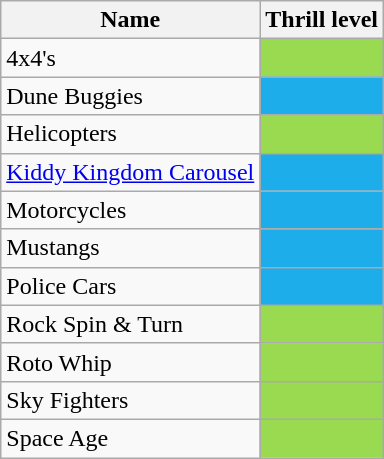<table class="wikitable sortable">
<tr>
<th>Name</th>
<th>Thrill level</th>
</tr>
<tr>
<td>4x4's</td>
<td align="center" bgcolor="#99DA50"><strong></strong></td>
</tr>
<tr>
<td>Dune Buggies</td>
<td align="center" bgcolor="#1CADEA"><strong></strong></td>
</tr>
<tr>
<td>Helicopters</td>
<td align="center" bgcolor="#99DA50"><strong></strong></td>
</tr>
<tr>
<td><a href='#'>Kiddy Kingdom Carousel</a></td>
<td align="center" bgcolor="#1CADEA"><strong></strong></td>
</tr>
<tr>
<td>Motorcycles</td>
<td align="center" bgcolor="#1CADEA"><strong></strong></td>
</tr>
<tr>
<td>Mustangs</td>
<td align="center" bgcolor="#1CADEA"><strong></strong></td>
</tr>
<tr>
<td>Police Cars</td>
<td align="center" bgcolor="#1CADEA"><strong></strong></td>
</tr>
<tr>
<td>Rock Spin & Turn</td>
<td align="center" bgcolor="#99DA50"><strong></strong></td>
</tr>
<tr>
<td>Roto Whip</td>
<td align="center" bgcolor="#99DA50"><strong></strong></td>
</tr>
<tr>
<td>Sky Fighters</td>
<td align="center" bgcolor="#99DA50"><strong></strong></td>
</tr>
<tr>
<td>Space Age</td>
<td align="center" bgcolor="#99DA50"><strong></strong></td>
</tr>
</table>
